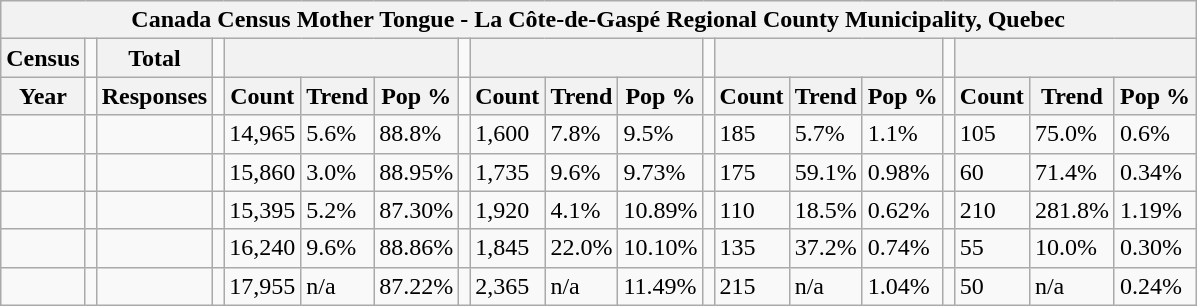<table class="wikitable">
<tr>
<th colspan="19">Canada Census Mother Tongue - La Côte-de-Gaspé Regional County Municipality, Quebec</th>
</tr>
<tr>
<th>Census</th>
<td></td>
<th>Total</th>
<td colspan="1"></td>
<th colspan="3"></th>
<td colspan="1"></td>
<th colspan="3"></th>
<td colspan="1"></td>
<th colspan="3"></th>
<td colspan="1"></td>
<th colspan="3"></th>
</tr>
<tr>
<th>Year</th>
<td></td>
<th>Responses</th>
<td></td>
<th>Count</th>
<th>Trend</th>
<th>Pop %</th>
<td></td>
<th>Count</th>
<th>Trend</th>
<th>Pop %</th>
<td></td>
<th>Count</th>
<th>Trend</th>
<th>Pop %</th>
<td></td>
<th>Count</th>
<th>Trend</th>
<th>Pop %</th>
</tr>
<tr>
<td></td>
<td></td>
<td></td>
<td></td>
<td>14,965</td>
<td> 5.6%</td>
<td>88.8%</td>
<td></td>
<td>1,600</td>
<td> 7.8%</td>
<td>9.5%</td>
<td></td>
<td>185</td>
<td> 5.7%</td>
<td>1.1%</td>
<td></td>
<td>105</td>
<td> 75.0%</td>
<td>0.6%</td>
</tr>
<tr>
<td></td>
<td></td>
<td></td>
<td></td>
<td>15,860</td>
<td> 3.0%</td>
<td>88.95%</td>
<td></td>
<td>1,735</td>
<td> 9.6%</td>
<td>9.73%</td>
<td></td>
<td>175</td>
<td> 59.1%</td>
<td>0.98%</td>
<td></td>
<td>60</td>
<td> 71.4%</td>
<td>0.34%</td>
</tr>
<tr>
<td></td>
<td></td>
<td></td>
<td></td>
<td>15,395</td>
<td> 5.2%</td>
<td>87.30%</td>
<td></td>
<td>1,920</td>
<td> 4.1%</td>
<td>10.89%</td>
<td></td>
<td>110</td>
<td> 18.5%</td>
<td>0.62%</td>
<td></td>
<td>210</td>
<td> 281.8%</td>
<td>1.19%</td>
</tr>
<tr>
<td></td>
<td></td>
<td></td>
<td></td>
<td>16,240</td>
<td> 9.6%</td>
<td>88.86%</td>
<td></td>
<td>1,845</td>
<td> 22.0%</td>
<td>10.10%</td>
<td></td>
<td>135</td>
<td> 37.2%</td>
<td>0.74%</td>
<td></td>
<td>55</td>
<td> 10.0%</td>
<td>0.30%</td>
</tr>
<tr>
<td></td>
<td></td>
<td></td>
<td></td>
<td>17,955</td>
<td>n/a</td>
<td>87.22%</td>
<td></td>
<td>2,365</td>
<td>n/a</td>
<td>11.49%</td>
<td></td>
<td>215</td>
<td>n/a</td>
<td>1.04%</td>
<td></td>
<td>50</td>
<td>n/a</td>
<td>0.24%</td>
</tr>
</table>
